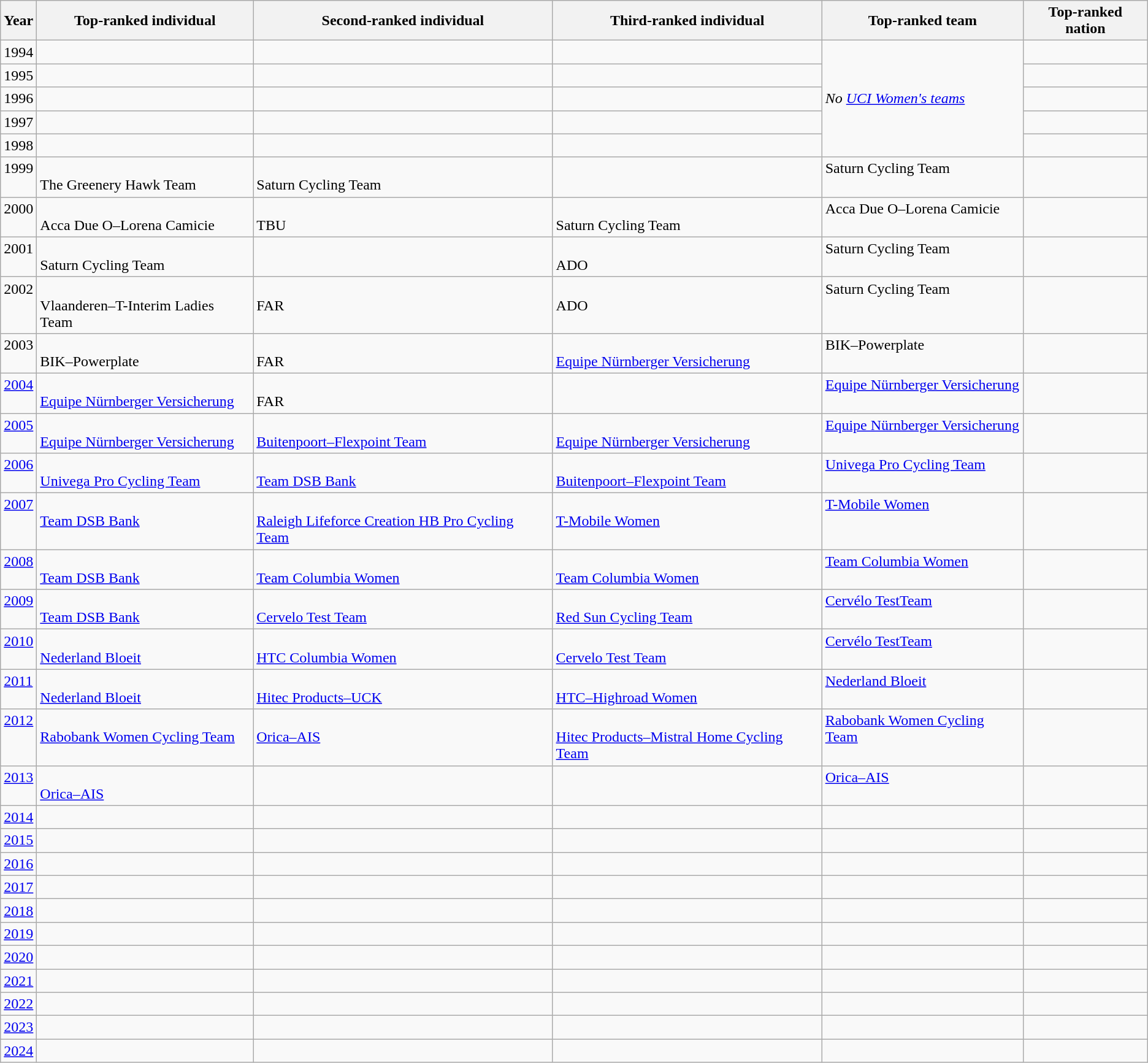<table class="wikitable">
<tr>
<th>Year</th>
<th>Top-ranked individual</th>
<th>Second-ranked individual</th>
<th>Third-ranked individual</th>
<th>Top-ranked team</th>
<th>Top-ranked nation</th>
</tr>
<tr>
<td>1994</td>
<td align=left></td>
<td></td>
<td></td>
<td rowspan=5><em>No <a href='#'>UCI Women's teams</a></em></td>
<td></td>
</tr>
<tr>
<td>1995</td>
<td align=left></td>
<td></td>
<td></td>
<td></td>
</tr>
<tr>
<td>1996</td>
<td align=left></td>
<td></td>
<td></td>
<td></td>
</tr>
<tr>
<td>1997</td>
<td align=left></td>
<td></td>
<td></td>
<td></td>
</tr>
<tr>
<td>1998</td>
<td align=left></td>
<td></td>
<td></td>
<td></td>
</tr>
<tr valign="top">
<td>1999</td>
<td align=left><br><span>The Greenery Hawk Team</span></td>
<td align=left><br><span>Saturn Cycling Team</span></td>
<td align=left><br></td>
<td>Saturn Cycling Team</td>
<td></td>
</tr>
<tr valign="top">
<td>2000</td>
<td align=left><br><span>Acca Due O–Lorena Camicie</span></td>
<td align=left><br><span>TBU</span></td>
<td align=left><br><span>Saturn Cycling Team</span></td>
<td>Acca Due O–Lorena Camicie</td>
<td></td>
</tr>
<tr valign="top">
<td>2001</td>
<td align=left><br><span>Saturn Cycling Team</span></td>
<td align=left><br></td>
<td align=left><br><span>ADO</span></td>
<td>Saturn Cycling Team</td>
<td></td>
</tr>
<tr valign="top">
<td>2002</td>
<td align=left><br><span>Vlaanderen–T-Interim Ladies Team</span></td>
<td align=left><br><span>FAR</span></td>
<td align=left><br><span>ADO</span></td>
<td>Saturn Cycling Team</td>
<td></td>
</tr>
<tr valign="top">
<td>2003</td>
<td align=left><br><span>BIK–Powerplate</span></td>
<td align=left><br><span>FAR</span></td>
<td align=left><br><span><a href='#'>Equipe Nürnberger Versicherung</a></span></td>
<td>BIK–Powerplate</td>
<td></td>
</tr>
<tr valign="top">
<td><a href='#'>2004</a></td>
<td align=left><br><span><a href='#'>Equipe Nürnberger Versicherung</a></span></td>
<td align=left><br><span>FAR</span></td>
<td align=left><br></td>
<td><a href='#'>Equipe Nürnberger Versicherung</a></td>
<td></td>
</tr>
<tr valign="top">
<td><a href='#'>2005</a></td>
<td align=left><br><span><a href='#'>Equipe Nürnberger Versicherung</a></span></td>
<td align=left><br><span><a href='#'>Buitenpoort–Flexpoint Team</a></span></td>
<td align=left><br><span><a href='#'>Equipe Nürnberger Versicherung</a></span></td>
<td><a href='#'>Equipe Nürnberger Versicherung</a></td>
<td></td>
</tr>
<tr valign="top">
<td><a href='#'>2006</a><br></td>
<td align=left><br><span><a href='#'>Univega Pro Cycling Team</a></span></td>
<td align=left><br><span><a href='#'>Team DSB Bank</a></span></td>
<td align=left><br><span><a href='#'>Buitenpoort–Flexpoint Team</a></span></td>
<td><a href='#'>Univega Pro Cycling Team</a></td>
<td></td>
</tr>
<tr valign="top">
<td><a href='#'>2007</a><br></td>
<td align=left><br><span><a href='#'>Team DSB Bank</a></span></td>
<td align=left><br><span><a href='#'>Raleigh Lifeforce Creation HB Pro Cycling Team</a></span></td>
<td align=left><br><span><a href='#'>T-Mobile Women</a></span></td>
<td><a href='#'>T-Mobile Women</a></td>
<td></td>
</tr>
<tr valign="top">
<td><a href='#'>2008</a><br></td>
<td align=left><br><span><a href='#'>Team DSB Bank</a></span></td>
<td align=left><br><span><a href='#'>Team Columbia Women</a></span></td>
<td align=left><br><span><a href='#'>Team Columbia Women</a></span></td>
<td><a href='#'>Team Columbia Women</a></td>
<td></td>
</tr>
<tr valign="top">
<td><a href='#'>2009</a><br></td>
<td align=left><br><span><a href='#'>Team DSB Bank</a></span></td>
<td align=left><br><span><a href='#'>Cervelo Test Team</a></span></td>
<td align=left><br><span><a href='#'>Red Sun Cycling Team</a></span></td>
<td><a href='#'>Cervélo TestTeam</a></td>
<td></td>
</tr>
<tr valign="top">
<td><a href='#'>2010</a><br></td>
<td align=left><br><span><a href='#'>Nederland Bloeit</a></span></td>
<td align=left><br><span><a href='#'>HTC Columbia Women</a></span></td>
<td align=left><br><span><a href='#'>Cervelo Test Team</a></span></td>
<td><a href='#'>Cervélo TestTeam</a></td>
<td></td>
</tr>
<tr valign="top">
<td><a href='#'>2011</a><br></td>
<td align=left><br><span><a href='#'>Nederland Bloeit</a></span></td>
<td align=left><br><span><a href='#'>Hitec Products–UCK</a></span></td>
<td align=left><br><span><a href='#'>HTC–Highroad Women</a></span></td>
<td><a href='#'>Nederland Bloeit</a></td>
<td></td>
</tr>
<tr valign="top">
<td><a href='#'>2012</a><br></td>
<td align=left><br><span><a href='#'>Rabobank Women Cycling Team</a></span></td>
<td align=left><br><span><a href='#'>Orica–AIS</a></span></td>
<td align=left><br><span><a href='#'>Hitec Products–Mistral Home Cycling Team</a></span></td>
<td><a href='#'>Rabobank Women Cycling Team</a></td>
<td></td>
</tr>
<tr valign="top">
<td><a href='#'>2013</a><br></td>
<td align=left><br><span><a href='#'>Orica–AIS</a></span></td>
<td align=left><br><span></span></td>
<td align=left><br><span></span></td>
<td><a href='#'>Orica–AIS</a></td>
<td></td>
</tr>
<tr valign="top">
<td><a href='#'>2014</a><br></td>
<td align=left><br><span></span></td>
<td align=left><br><span></span></td>
<td align=left><br><span></span></td>
<td></td>
<td></td>
</tr>
<tr valign="top">
<td><a href='#'>2015</a><br></td>
<td align=left><br><span></span></td>
<td align=left><br><span></span></td>
<td align=left><br><span></span></td>
<td></td>
<td></td>
</tr>
<tr valign="top">
<td><a href='#'>2016</a><br></td>
<td align=left><br><span></span></td>
<td align=left><br><span></span></td>
<td align=left><br><span></span></td>
<td></td>
<td></td>
</tr>
<tr valign="top">
<td><a href='#'>2017</a><br></td>
<td align=left><br><span></span></td>
<td align=left><br><span></span></td>
<td align=left><br><span></span></td>
<td></td>
<td></td>
</tr>
<tr valign="top">
<td><a href='#'>2018</a><br></td>
<td align=left><br><span></span></td>
<td align=left><br><span></span></td>
<td align=left><br><span></span></td>
<td></td>
<td></td>
</tr>
<tr valign="top">
<td><a href='#'>2019</a><br></td>
<td align=left><br><span></span></td>
<td align=left><br><span></span></td>
<td align=left><br><span></span></td>
<td></td>
<td></td>
</tr>
<tr valign="top">
<td><a href='#'>2020</a><br></td>
<td align=left><br><span></span></td>
<td align=left><br><span></span></td>
<td align=left><br><span></span></td>
<td></td>
<td></td>
</tr>
<tr valign="top">
<td><a href='#'>2021</a><br></td>
<td align=left><br><span></span></td>
<td align=left><br><span></span></td>
<td align=left><br><span></span></td>
<td></td>
<td></td>
</tr>
<tr valign="top">
<td><a href='#'>2022</a></td>
<td align=left><br><span></span></td>
<td align=left><br><span></span></td>
<td align=left><br><span></span></td>
<td></td>
<td></td>
</tr>
<tr valign="top">
<td><a href='#'>2023</a></td>
<td align=left><br><span></span></td>
<td align=left><br><span></span></td>
<td align=left><br><span></span></td>
<td></td>
<td></td>
</tr>
<tr>
<td><a href='#'>2024</a></td>
<td><br><span></span></td>
<td><br><span></span></td>
<td><br><span></span></td>
<td></td>
<td></td>
</tr>
</table>
